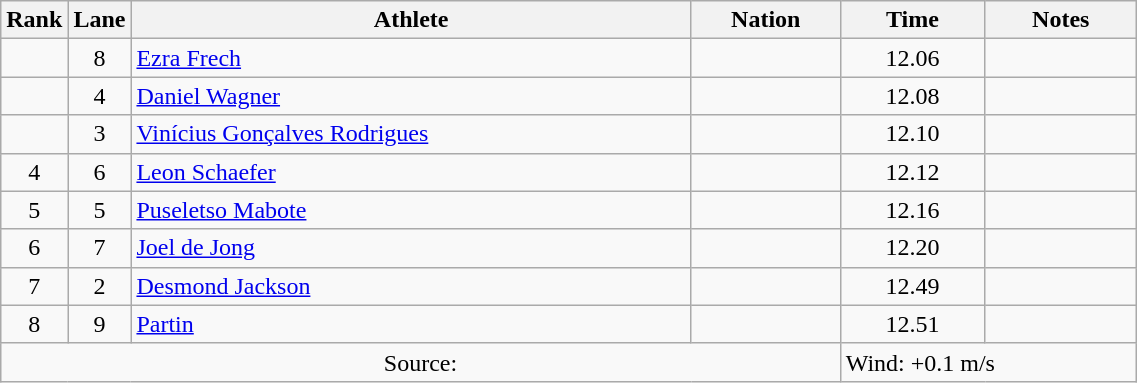<table class="wikitable sortable" style="text-align:center;width: 60%;">
<tr>
<th scope="col" style="width: 10px;">Rank</th>
<th scope="col" style="width: 10px;">Lane</th>
<th scope="col">Athlete</th>
<th scope="col">Nation</th>
<th scope="col">Time</th>
<th scope="col">Notes</th>
</tr>
<tr>
<td></td>
<td>8</td>
<td align=left><a href='#'>Ezra Frech</a></td>
<td align=left></td>
<td>12.06</td>
<td></td>
</tr>
<tr>
<td></td>
<td>4</td>
<td align=left><a href='#'>Daniel Wagner</a></td>
<td align=left></td>
<td>12.08</td>
<td></td>
</tr>
<tr>
<td></td>
<td>3</td>
<td align=left><a href='#'>Vinícius Gonçalves Rodrigues</a></td>
<td align=left></td>
<td>12.10</td>
<td></td>
</tr>
<tr>
<td>4</td>
<td>6</td>
<td align=left><a href='#'>Leon Schaefer</a></td>
<td align=left></td>
<td>12.12</td>
<td></td>
</tr>
<tr>
<td>5</td>
<td>5</td>
<td align=left><a href='#'>Puseletso Mabote</a></td>
<td align=left></td>
<td>12.16</td>
<td></td>
</tr>
<tr>
<td>6</td>
<td>7</td>
<td align=left><a href='#'>Joel de Jong</a></td>
<td align=left></td>
<td>12.20</td>
<td></td>
</tr>
<tr>
<td>7</td>
<td>2</td>
<td align=left><a href='#'>Desmond Jackson</a></td>
<td align=left></td>
<td>12.49</td>
<td></td>
</tr>
<tr>
<td>8</td>
<td>9</td>
<td align=left><a href='#'>Partin</a></td>
<td align=left></td>
<td>12.51</td>
<td></td>
</tr>
<tr class="sortbottom">
<td colspan="4">Source:</td>
<td colspan="2" style="text-align:left;">Wind: +0.1 m/s</td>
</tr>
</table>
